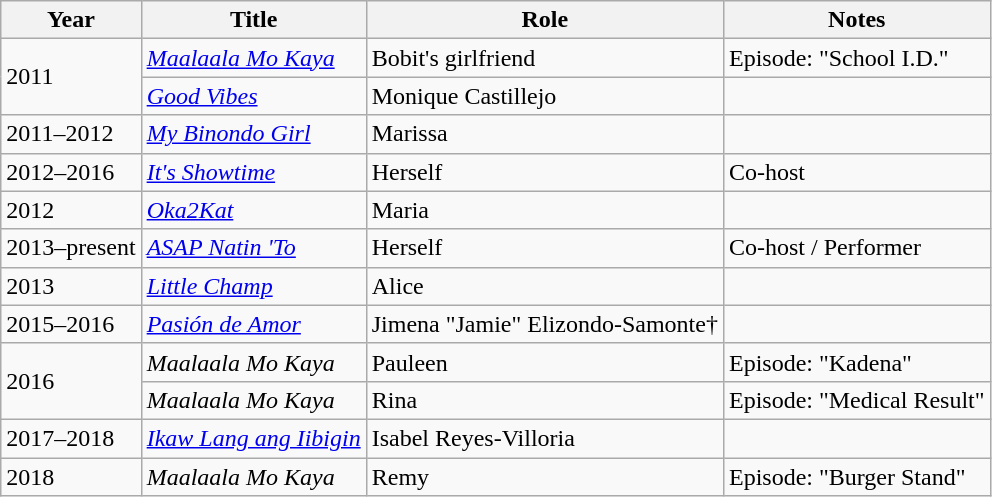<table class="wikitable sortable">
<tr>
<th scope="col">Year</th>
<th scope="col">Title</th>
<th scope="col">Role</th>
<th scope="col" class="unsortable">Notes</th>
</tr>
<tr>
<td rowspan="2">2011</td>
<td><em><a href='#'>Maalaala Mo Kaya</a></em></td>
<td>Bobit's girlfriend</td>
<td>Episode: "School I.D."</td>
</tr>
<tr>
<td><em><a href='#'>Good Vibes</a></em></td>
<td>Monique Castillejo</td>
<td></td>
</tr>
<tr>
<td>2011–2012</td>
<td><em><a href='#'>My Binondo Girl</a></em></td>
<td>Marissa</td>
<td></td>
</tr>
<tr>
<td>2012–2016</td>
<td><em><a href='#'>It's Showtime</a></em></td>
<td>Herself</td>
<td>Co-host</td>
</tr>
<tr>
<td>2012</td>
<td><em><a href='#'>Oka2Kat</a></em></td>
<td>Maria</td>
<td></td>
</tr>
<tr>
<td>2013–present</td>
<td><em><a href='#'>ASAP Natin 'To</a></em></td>
<td>Herself</td>
<td>Co-host / Performer</td>
</tr>
<tr>
<td>2013</td>
<td><em><a href='#'>Little Champ</a></em></td>
<td>Alice</td>
<td></td>
</tr>
<tr>
<td>2015–2016</td>
<td><em><a href='#'>Pasión de Amor</a></em></td>
<td>Jimena "Jamie" Elizondo-Samonte†</td>
<td></td>
</tr>
<tr>
<td rowspan="2">2016</td>
<td><em>Maalaala Mo Kaya</em></td>
<td>Pauleen</td>
<td>Episode: "Kadena"</td>
</tr>
<tr>
<td><em>Maalaala Mo Kaya</em></td>
<td>Rina</td>
<td>Episode: "Medical Result"</td>
</tr>
<tr>
<td>2017–2018</td>
<td><em><a href='#'>Ikaw Lang ang Iibigin</a></em></td>
<td>Isabel Reyes-Villoria</td>
<td></td>
</tr>
<tr>
<td>2018</td>
<td><em>Maalaala Mo Kaya</em></td>
<td>Remy</td>
<td>Episode: "Burger Stand"</td>
</tr>
</table>
